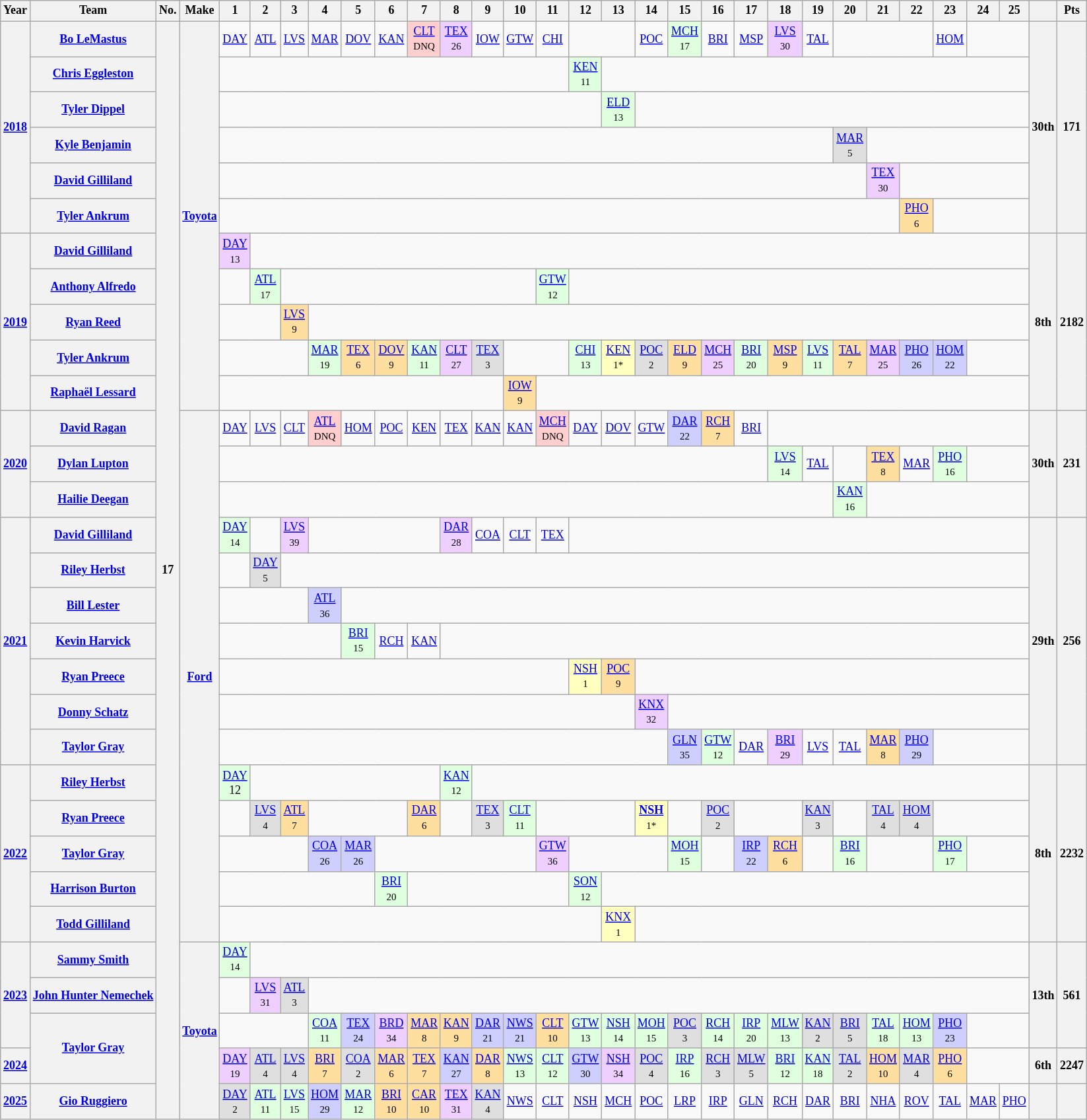<table class="wikitable" style="text-align:center; font-size:75%">
<tr>
<th>Year</th>
<th>Team</th>
<th>No.</th>
<th>Make</th>
<th>1</th>
<th>2</th>
<th>3</th>
<th>4</th>
<th>5</th>
<th>6</th>
<th>7</th>
<th>8</th>
<th>9</th>
<th>10</th>
<th>11</th>
<th>12</th>
<th>13</th>
<th>14</th>
<th>15</th>
<th>16</th>
<th>17</th>
<th>18</th>
<th>19</th>
<th>20</th>
<th>21</th>
<th>22</th>
<th>23</th>
<th>24</th>
<th>25</th>
<th></th>
<th>Pts</th>
</tr>
<tr>
<th rowspan=6><a href='#'>2018</a></th>
<th><a href='#'>Bo LeMastus</a></th>
<th rowspan="32">17</th>
<th rowspan=11><a href='#'>Toyota</a></th>
<td><a href='#'>DAY</a></td>
<td><a href='#'>ATL</a></td>
<td><a href='#'>LVS</a></td>
<td><a href='#'>MAR</a></td>
<td><a href='#'>DOV</a></td>
<td><a href='#'>KAN</a></td>
<td style="background:#FFCFCF;"><a href='#'>CLT</a><br><small>DNQ</small></td>
<td style="background:#EFCFFF;"><a href='#'>TEX</a><br><small>26</small></td>
<td><a href='#'>IOW</a></td>
<td><a href='#'>GTW</a></td>
<td><a href='#'>CHI</a></td>
<td colspan=2></td>
<td><a href='#'>POC</a></td>
<td style="background:#DFFFDF;"><a href='#'>MCH</a><br><small>17</small></td>
<td><a href='#'>BRI</a></td>
<td><a href='#'>MSP</a></td>
<td style="background:#EFCFFF;"><a href='#'>LVS</a><br><small>30</small></td>
<td><a href='#'>TAL</a></td>
<td colspan=3></td>
<td><a href='#'>HOM</a></td>
<td colspan="2"></td>
<th rowspan="6">30th</th>
<th rowspan=6>171</th>
</tr>
<tr>
<th><a href='#'>Chris Eggleston</a></th>
<td colspan=11></td>
<td style="background:#DFFFDF;"><a href='#'>KEN</a><br><small>11</small></td>
<td colspan="13"></td>
</tr>
<tr>
<th><a href='#'>Tyler Dippel</a></th>
<td colspan=12></td>
<td style="background:#DFFFDF;"><a href='#'>ELD</a><br><small>13</small></td>
<td colspan="12"></td>
</tr>
<tr>
<th><a href='#'>Kyle Benjamin</a></th>
<td colspan=19></td>
<td style="background:#DFDFDF;"><a href='#'>MAR</a><br><small>5</small></td>
<td colspan="5"></td>
</tr>
<tr>
<th><a href='#'>David Gilliland</a></th>
<td colspan=20></td>
<td style="background:#EFCFFF;"><a href='#'>TEX</a><br><small>30</small></td>
<td colspan="4"></td>
</tr>
<tr>
<th><a href='#'>Tyler Ankrum</a></th>
<td colspan=21></td>
<td style="background:#FFDF9F;"><a href='#'>PHO</a><br><small>6</small></td>
<td colspan="3"></td>
</tr>
<tr>
<th rowspan=5><a href='#'>2019</a></th>
<th><a href='#'>David Gilliland</a></th>
<td style="background:#EFCFFF;"><a href='#'>DAY</a><br><small>13</small></td>
<td colspan="24"></td>
<th rowspan=5>8th</th>
<th rowspan=5>2182</th>
</tr>
<tr>
<th><a href='#'>Anthony Alfredo</a></th>
<td></td>
<td style="background:#DFFFDF;"><a href='#'>ATL</a><br><small>17</small></td>
<td colspan=8></td>
<td style="background:#DFFFDF;"><a href='#'>GTW</a><br><small>12</small></td>
<td colspan="14"></td>
</tr>
<tr>
<th><a href='#'>Ryan Reed</a></th>
<td colspan=2></td>
<td style="background:#FFDF9F;"><a href='#'>LVS</a><br><small>9</small></td>
<td colspan="22"></td>
</tr>
<tr>
<th><a href='#'>Tyler Ankrum</a></th>
<td colspan=3></td>
<td style="background:#DFFFDF;"><a href='#'>MAR</a><br><small>19</small></td>
<td style="background:#FFDF9F;"><a href='#'>TEX</a><br><small>6</small></td>
<td style="background:#FFDF9F;"><a href='#'>DOV</a><br><small>9</small></td>
<td style="background:#DFFFDF;"><a href='#'>KAN</a><br><small>11</small></td>
<td style="background:#EFCFFF;"><a href='#'>CLT</a><br><small>27</small></td>
<td style="background:#DFDFDF;"><a href='#'>TEX</a><br><small>3</small></td>
<td colspan=2></td>
<td style="background:#DFFFDF;"><a href='#'>CHI</a><br><small>13</small></td>
<td style="background:#FFFFBF;"><a href='#'>KEN</a><br><small>1*</small></td>
<td style="background:#DFDFDF;"><a href='#'>POC</a><br><small>2</small></td>
<td style="background:#FFDF9F;"><a href='#'>ELD</a><br><small>9</small></td>
<td style="background:#EFCFFF;"><a href='#'>MCH</a><br><small>25</small></td>
<td style="background:#DFFFDF;"><a href='#'>BRI</a><br><small>20</small></td>
<td style="background:#FFDF9F;"><a href='#'>MSP</a><br><small>9</small></td>
<td style="background:#DFFFDF;"><a href='#'>LVS</a><br><small>11</small></td>
<td style="background:#FFDF9F;"><a href='#'>TAL</a><br><small>7</small></td>
<td style="background:#EFCFFF;"><a href='#'>MAR</a><br><small>25</small></td>
<td style="background:#CFCFFF;"><a href='#'>PHO</a><br><small>26</small></td>
<td style="background:#CFCFFF;"><a href='#'>HOM</a><br><small>22</small></td>
<td colspan="2"></td>
</tr>
<tr>
<th><a href='#'>Raphaël Lessard</a></th>
<td colspan=9></td>
<td style="background:#FFDF9F;"><a href='#'>IOW</a><br><small>9</small></td>
<td colspan="15"></td>
</tr>
<tr>
<th rowspan=3><a href='#'>2020</a></th>
<th><a href='#'>David Ragan</a></th>
<th rowspan=15><a href='#'>Ford</a></th>
<td><a href='#'>DAY</a></td>
<td><a href='#'>LVS</a></td>
<td><a href='#'>CLT</a></td>
<td style="background:#FFCFCF;"><a href='#'>ATL</a><br><small>DNQ</small></td>
<td><a href='#'>HOM</a></td>
<td><a href='#'>POC</a></td>
<td><a href='#'>KEN</a></td>
<td><a href='#'>TEX</a></td>
<td><a href='#'>KAN</a></td>
<td><a href='#'>KAN</a></td>
<td style="background:#FFCFCF;"><a href='#'>MCH</a><br><small>DNQ</small></td>
<td><a href='#'>DAY</a></td>
<td><a href='#'>DOV</a></td>
<td><a href='#'>GTW</a></td>
<td style="background:#CFCFFF;"><a href='#'>DAR</a><br><small>22</small></td>
<td style="background:#FFDF9F;"><a href='#'>RCH</a><br><small>7</small></td>
<td><a href='#'>BRI</a></td>
<td colspan="8"></td>
<th rowspan=3>30th</th>
<th rowspan=3>231</th>
</tr>
<tr>
<th><a href='#'>Dylan Lupton</a></th>
<td colspan=17></td>
<td style="background:#DFFFDF;"><a href='#'>LVS</a><br><small>14</small></td>
<td><a href='#'>TAL</a></td>
<td colspan=1></td>
<td style="background:#FFDF9F;"><a href='#'>TEX</a><br><small>8</small></td>
<td><a href='#'>MAR</a></td>
<td style="background:#DFFFDF;"><a href='#'>PHO</a><br><small>16</small></td>
<td colspan="2"></td>
</tr>
<tr>
<th><a href='#'>Hailie Deegan</a></th>
<td colspan=19></td>
<td style="background:#DFFFDF;"><a href='#'>KAN</a><br><small>16</small></td>
<td colspan="5"></td>
</tr>
<tr>
<th Rowspan=7><a href='#'>2021</a></th>
<th><a href='#'>David Gilliland</a></th>
<td style="background:#DFFFDF;"><a href='#'>DAY</a><br><small>14</small></td>
<td colspan=1></td>
<td style="background:#EFCFFF;"><a href='#'>LVS</a><br><small>39</small></td>
<td colspan=4></td>
<td style="background:#EFCFFF;"><a href='#'>DAR</a><br><small>28</small></td>
<td><a href='#'>COA</a></td>
<td><a href='#'>CLT</a></td>
<td><a href='#'>TEX</a></td>
<td colspan="14"></td>
<th Rowspan=7>29th</th>
<th Rowspan=7>256</th>
</tr>
<tr>
<th><a href='#'>Riley Herbst</a></th>
<td colspan=1></td>
<td style="background:#DFDFDF;"><a href='#'>DAY</a><br><small>5</small></td>
<td colspan="23"></td>
</tr>
<tr>
<th><a href='#'>Bill Lester</a></th>
<td colspan=3></td>
<td style="background:#CFCFFF;"><a href='#'>ATL</a><br><small>36</small></td>
<td colspan="21"></td>
</tr>
<tr>
<th><a href='#'>Kevin Harvick</a></th>
<td colspan=4></td>
<td style="background:#DFFFDF;"><a href='#'>BRI</a><br><small>15</small></td>
<td><a href='#'>RCH</a></td>
<td><a href='#'>KAN</a></td>
<td colspan="18"></td>
</tr>
<tr>
<th><a href='#'>Ryan Preece</a></th>
<td colspan=11></td>
<td style="background:#FFFFBF;"><a href='#'>NSH</a><br><small>1</small></td>
<td style="background:#FFDF9F;"><a href='#'>POC</a><br><small>9</small></td>
<td colspan="12"></td>
</tr>
<tr>
<th><a href='#'>Donny Schatz</a></th>
<td colspan=13></td>
<td style="background:#EFCFFF;"><a href='#'>KNX</a><br><small>32</small></td>
<td colspan="11"></td>
</tr>
<tr>
<th><a href='#'>Taylor Gray</a></th>
<td colspan=14></td>
<td style="background:#CFCFFF;"><a href='#'>GLN</a><br><small>35</small></td>
<td style="background:#DFFFDF;"><a href='#'>GTW</a><br><small>12</small></td>
<td><a href='#'>DAR</a></td>
<td style="background:#EFCFFF;"><a href='#'>BRI</a><br><small>29</small></td>
<td><a href='#'>LVS</a></td>
<td><a href='#'>TAL</a></td>
<td style="background:#FFDF9F;"><a href='#'>MAR</a><br><small>8</small></td>
<td style="background:#CFCFFF;"><a href='#'>PHO</a><br><small>29</small></td>
<td colspan="3"></td>
</tr>
<tr>
<th Rowspan=5><a href='#'>2022</a></th>
<th><a href='#'>Riley Herbst</a></th>
<td style="background:#DFFFDF;"><a href='#'>DAY</a><br>12<small></small></td>
<td colspan=6></td>
<td style="background:#DFFFDF;"><a href='#'>KAN</a><br><small>12</small></td>
<td colspan="17"></td>
<th Rowspan=5>8th</th>
<th Rowspan=5>2232</th>
</tr>
<tr>
<th><a href='#'>Ryan Preece</a></th>
<td colspan=1></td>
<td style="background:#DFDFDF;"><a href='#'>LVS</a><br><small>4</small></td>
<td style="background:#FFDF9F;"><a href='#'>ATL</a><br><small>7</small></td>
<td colspan=3></td>
<td style="background:#FFDF9F;"><a href='#'>DAR</a><br><small>6</small></td>
<td colspan=1></td>
<td style="background:#DFDFDF;"><a href='#'>TEX</a><br><small>3</small></td>
<td style="background:#DFFFDF;"><a href='#'>CLT</a><br><small>11</small></td>
<td colspan=3></td>
<td style="background:#FFFFBF;"><strong><a href='#'>NSH</a></strong><br><small>1*</small></td>
<td></td>
<td style="background:#DFDFDF;"><a href='#'>POC</a><br><small>2</small></td>
<td colspan="2"></td>
<td style="background:#DFDFDF;"><a href='#'>KAN</a><br><small>3</small></td>
<td></td>
<td style="background:#DFDFDF;"><a href='#'>TAL</a><br><small>4</small></td>
<td style="background:#DFDFDF;"><a href='#'>HOM</a><br><small>4</small></td>
<td colspan="4"></td>
</tr>
<tr>
<th><a href='#'>Taylor Gray</a></th>
<td colspan=3></td>
<td style="background:#CFCFFF;"><a href='#'>COA</a><br><small>26</small></td>
<td style="background:#CFCFFF;"><a href='#'>MAR</a><br><small>26</small></td>
<td colspan=5></td>
<td style="background:#EFCFFF;"><a href='#'>GTW</a><br><small>36</small></td>
<td colspan=3></td>
<td style="background:#DFFFDF;"><a href='#'>MOH</a><br><small>15</small></td>
<td></td>
<td style="background:#CFCFFF;"><a href='#'>IRP</a><br><small>22</small></td>
<td style="background:#FFDF9F;"><a href='#'>RCH</a><br><small>6</small></td>
<td></td>
<td style="background:#DFFFDF;"><a href='#'>BRI</a><br><small>16</small></td>
<td colspan="2"></td>
<td style="background:#DFFFDF;"><a href='#'>PHO</a><br><small>17</small></td>
<td colspan="2"></td>
</tr>
<tr>
<th><a href='#'>Harrison Burton</a></th>
<td colspan=5></td>
<td style="background:#DFFFDF;"><a href='#'>BRI</a><br><small>20</small></td>
<td colspan=5></td>
<td style="background:#DFFFDF;"><a href='#'>SON</a><br><small>12</small></td>
<td colspan="13"></td>
</tr>
<tr>
<th><a href='#'>Todd Gilliland</a></th>
<td colspan=12></td>
<td style="background:#FFFFBF;"><a href='#'>KNX</a><br><small>1</small></td>
<td colspan="12"></td>
</tr>
<tr>
<th rowspan="3"><a href='#'>2023</a></th>
<th><a href='#'>Sammy Smith</a></th>
<th rowspan="5"><a href='#'>Toyota</a></th>
<td style="background:#DFFFDF;"><a href='#'>DAY</a><br><small>14</small></td>
<td colspan="24"></td>
<th rowspan="3">13th</th>
<th rowspan="3">561</th>
</tr>
<tr>
<th><a href='#'>John Hunter Nemechek</a></th>
<td></td>
<td style="background:#EFCFFF;"><a href='#'>LVS</a><br><small>31</small></td>
<td style="background:#DFDFDF;"><a href='#'>ATL</a><br><small>3</small></td>
<td colspan="22"></td>
</tr>
<tr>
<th rowspan="2"><a href='#'>Taylor Gray</a></th>
<td colspan="3"></td>
<td style="background:#DFFFDF;"><a href='#'>COA</a><br><small>11</small></td>
<td style="background:#CFCFFF;"><a href='#'>TEX</a><br><small>24</small></td>
<td style="background:#EFCFFF;"><a href='#'>BRD</a><br><small>34</small></td>
<td style="background:#FFDF9F;"><a href='#'>MAR</a><br><small>8</small></td>
<td style="background:#FFDF9F;"><a href='#'>KAN</a><br><small>9</small></td>
<td style="background:#CFCFFF;"><a href='#'>DAR</a><br><small>21</small></td>
<td style="background:#CFCFFF;"><a href='#'>NWS</a><br><small>21</small></td>
<td style="background:#FFDF9F;"><a href='#'>CLT</a><br><small>10</small></td>
<td style="background:#DFFFDF;"><a href='#'>GTW</a><br><small>13</small></td>
<td style="background:#DFFFDF;"><a href='#'>NSH</a><br><small>14</small></td>
<td style="background:#DFFFDF;"><a href='#'>MOH</a><br><small>15</small></td>
<td style="background:#DFDFDF;"><a href='#'>POC</a><br><small>3</small></td>
<td style="background:#DFFFDF;"><a href='#'>RCH</a><br><small>14</small></td>
<td style="background:#DFFFDF;"><a href='#'>IRP</a><br><small>20</small></td>
<td style="background:#DFFFDF;"><a href='#'>MLW</a><br><small>13</small></td>
<td style="background:#DFDFDF;"><a href='#'>KAN</a><br><small>2</small></td>
<td style="background:#DFDFDF;"><a href='#'>BRI</a><br><small>5</small></td>
<td style="background:#DFFFDF;"><a href='#'>TAL</a><br><small>18</small></td>
<td style="background:#DFFFDF;"><a href='#'>HOM</a><br><small>13</small></td>
<td style="background:#CFCFFF;"><a href='#'>PHO</a><br><small>23</small></td>
<td colspan="2"></td>
</tr>
<tr>
<th><a href='#'>2024</a></th>
<td style="background:#EFCFFF;"><a href='#'>DAY</a><br><small>19</small></td>
<td style="background:#DFDFDF;"><a href='#'>ATL</a><br><small>4</small></td>
<td style="background:#DFDFDF;"><a href='#'>LVS</a><br><small>4</small></td>
<td style="background:#FFDF9F;"><a href='#'>BRI</a><br><small>7</small></td>
<td style="background:#DFDFDF;"><a href='#'>COA</a><br><small>2</small></td>
<td style="background:#FFDF9F;"><a href='#'>MAR</a><br><small>6</small></td>
<td style="background:#FFDF9F;"><a href='#'>TEX</a><br><small>7</small></td>
<td style="background:#CFCFFF;"><a href='#'>KAN</a><br><small>27</small></td>
<td style="background:#FFDF9F;"><a href='#'>DAR</a><br><small>8</small></td>
<td style="background:#DFFFDF;"><a href='#'>NWS</a><br><small>13</small></td>
<td style="background:#DFFFDF;"><a href='#'>CLT</a><br><small>12</small></td>
<td style="background:#CFCFFF;"><a href='#'>GTW</a><br><small>30</small></td>
<td style="background:#EFCFFF;"><a href='#'>NSH</a><br><small>34</small></td>
<td style="background:#DFDFDF;"><a href='#'>POC</a><br><small>4</small></td>
<td style="background:#DFFFDF;"><a href='#'>IRP</a><br><small>16</small></td>
<td style="background:#DFDFDF;"><a href='#'>RCH</a><br><small>3</small></td>
<td style="background:#DFDFDF;"><a href='#'>MLW</a><br><small>5</small></td>
<td style="background:#DFFFDF;"><a href='#'>BRI</a><br><small>12</small></td>
<td style="background:#DFFFDF;"><a href='#'>KAN</a><br><small>18</small></td>
<td style="background:#DFDFDF;"><a href='#'>TAL</a><br><small>2</small></td>
<td style="background:#FFDF9F;"><a href='#'>HOM</a><br><small>10</small></td>
<td style="background:#DFDFDF;"><a href='#'>MAR</a><br><small>4</small></td>
<td style="background:#FFDF9F;"><a href='#'>PHO</a><br><small>6</small></td>
<td colspan="2"></td>
<th>6th</th>
<th>2247</th>
</tr>
<tr>
<th><a href='#'>2025</a></th>
<th><a href='#'>Gio Ruggiero</a></th>
<td style="background:#DFDFDF;"><a href='#'>DAY</a><br><small>2</small></td>
<td style="background:#DFFFDF;"><a href='#'>ATL</a><br><small>11</small></td>
<td style="background:#DFFFDF;"><a href='#'>LVS</a><br><small>15</small></td>
<td style="background:#CFCFFF;"><a href='#'>HOM</a><br><small>29</small></td>
<td style="background:#DFFFDF;"><a href='#'>MAR</a><br><small>12</small></td>
<td style="background:#FFDF9F;"><a href='#'>BRI</a><br><small>10</small></td>
<td style="background:#FFDF9F;"><a href='#'>CAR</a><br><small>10</small></td>
<td style="background:#EFCFFF;"><a href='#'>TEX</a><br><small>31</small></td>
<td style="background:#DFDFDF;"><a href='#'>KAN</a><br><small>4</small></td>
<td><a href='#'>NWS</a></td>
<td><a href='#'>CLT</a></td>
<td><a href='#'>NSH</a></td>
<td><a href='#'>MCH</a></td>
<td><a href='#'>POC</a></td>
<td><a href='#'>LRP</a></td>
<td><a href='#'>IRP</a></td>
<td><a href='#'>GLN</a></td>
<td><a href='#'>RCH</a></td>
<td><a href='#'>DAR</a></td>
<td><a href='#'>BRI</a></td>
<td><a href='#'>NHA</a></td>
<td><a href='#'>ROV</a></td>
<td><a href='#'>TAL</a></td>
<td><a href='#'>MAR</a></td>
<td><a href='#'>PHO</a></td>
<th></th>
<th></th>
</tr>
</table>
